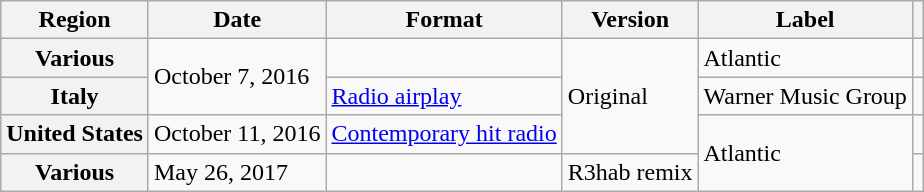<table class="wikitable plainrowheaders">
<tr>
<th scope="col">Region</th>
<th scope="col">Date</th>
<th scope="col">Format</th>
<th scope="col">Version</th>
<th scope="col">Label</th>
<th scope="col"></th>
</tr>
<tr>
<th scope="row">Various</th>
<td rowspan="2">October 7, 2016</td>
<td></td>
<td rowspan="3">Original</td>
<td>Atlantic</td>
<td align="center"></td>
</tr>
<tr>
<th scope="row">Italy</th>
<td><a href='#'>Radio airplay</a></td>
<td>Warner Music Group</td>
<td align="center"></td>
</tr>
<tr>
<th scope="row">United States</th>
<td>October 11, 2016</td>
<td><a href='#'>Contemporary hit radio</a></td>
<td rowspan="3">Atlantic</td>
<td align="center"></td>
</tr>
<tr>
<th scope="row">Various</th>
<td>May 26, 2017</td>
<td></td>
<td>R3hab remix</td>
<td align="center"></td>
</tr>
</table>
